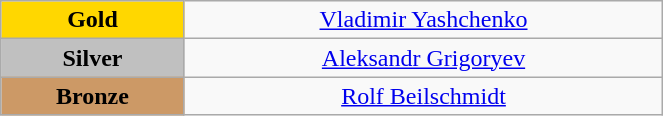<table class="wikitable" style="text-align:center; " width="35%">
<tr>
<td bgcolor="gold"><strong>Gold</strong></td>
<td><a href='#'>Vladimir Yashchenko</a><br>  <small><em></em></small></td>
</tr>
<tr>
<td bgcolor="silver"><strong>Silver</strong></td>
<td><a href='#'>Aleksandr Grigoryev</a><br>  <small><em></em></small></td>
</tr>
<tr>
<td bgcolor="CC9966"><strong>Bronze</strong></td>
<td><a href='#'>Rolf Beilschmidt</a><br>  <small><em></em></small></td>
</tr>
</table>
